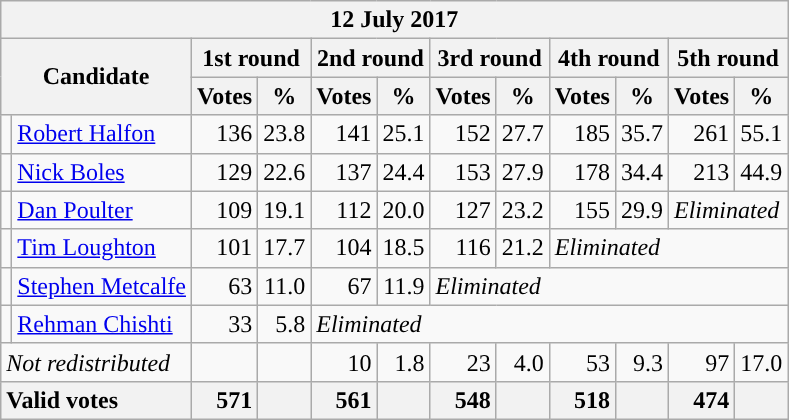<table class="wikitable" style="min-width:250px">
<tr>
<th colspan="12">12 July 2017</th>
</tr>
<tr>
<th colspan="2" rowspan="2">Candidate</th>
<th colspan="2">1st round</th>
<th colspan="2">2nd round</th>
<th colspan="2">3rd round</th>
<th colspan="2">4th round</th>
<th colspan="2">5th round</th>
</tr>
<tr>
<th>Votes</th>
<th>%</th>
<th>Votes</th>
<th>%</th>
<th>Votes</th>
<th>%</th>
<th>Votes</th>
<th>%</th>
<th>Votes</th>
<th>%</th>
</tr>
<tr>
<td style="color:inherit;background-color: "></td>
<td><a href='#'>Robert Halfon</a></td>
<td align="right">136</td>
<td align="right">23.8</td>
<td align="right">141</td>
<td align="right">25.1</td>
<td align="right">152</td>
<td align="right">27.7</td>
<td align="right">185</td>
<td align="right">35.7</td>
<td align="right">261</td>
<td align="right">55.1</td>
</tr>
<tr>
<td style="color:inherit;background-color: "></td>
<td><a href='#'>Nick Boles</a></td>
<td align="right">129</td>
<td align="right">22.6</td>
<td align="right">137</td>
<td align="right">24.4</td>
<td align="right">153</td>
<td align="right">27.9</td>
<td align="right">178</td>
<td align="right">34.4</td>
<td align="right">213</td>
<td align="right">44.9</td>
</tr>
<tr>
<td style="color:inherit;background-color: "></td>
<td><a href='#'>Dan Poulter</a></td>
<td align="right">109</td>
<td align="right">19.1</td>
<td align="right">112</td>
<td align="right">20.0</td>
<td align="right">127</td>
<td align="right">23.2</td>
<td align="right">155</td>
<td align="right">29.9</td>
<td colspan="2"><em>Eliminated</em></td>
</tr>
<tr>
<td style="color:inherit;background-color: "></td>
<td><a href='#'>Tim Loughton</a></td>
<td align="right">101</td>
<td align="right">17.7</td>
<td align="right">104</td>
<td align="right">18.5</td>
<td align="right">116</td>
<td align="right">21.2</td>
<td colspan="4"><em>Eliminated</em></td>
</tr>
<tr>
<td style="color:inherit;background-color: "></td>
<td><a href='#'>Stephen Metcalfe</a></td>
<td align="right">63</td>
<td align="right">11.0</td>
<td align="right">67</td>
<td align="right">11.9</td>
<td colspan="6"><em>Eliminated</em></td>
</tr>
<tr>
<td style="color:inherit;background-color: "></td>
<td><a href='#'>Rehman Chishti</a></td>
<td align="right">33</td>
<td align="right">5.8</td>
<td colspan="8"><em>Eliminated</em></td>
</tr>
<tr>
<td colspan="2"><em>Not redistributed</em></td>
<td align="right"></td>
<td align="right"></td>
<td align="right">10</td>
<td align="right">1.8</td>
<td align="right">23</td>
<td align="right">4.0</td>
<td align="right">53</td>
<td align="right">9.3</td>
<td align="right">97</td>
<td align="right">17.0</td>
</tr>
<tr>
<th style="text-align:left;" colspan="2">Valid votes</th>
<th style="text-align:right;">571</th>
<th style="text-align:right;"></th>
<th style="text-align:right;">561</th>
<th style="text-align:right;"></th>
<th style="text-align:right;">548</th>
<th style="text-align:right;"></th>
<th style="text-align:right;">518</th>
<th style="text-align:right;"></th>
<th style="text-align:right;">474</th>
<th style="text-align:right;"></th>
</tr>
</table>
